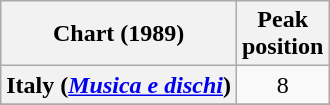<table class="wikitable sortable plainrowheaders" style="text-align:center">
<tr>
<th scope="col">Chart (1989)</th>
<th scope="col">Peak<br>position</th>
</tr>
<tr>
<th scope="row">Italy (<em><a href='#'>Musica e dischi</a></em>)</th>
<td>8</td>
</tr>
<tr>
</tr>
</table>
